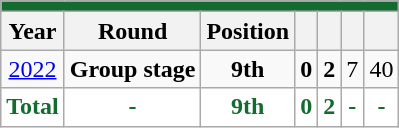<table class="wikitable" style="text-align: center;">
<tr>
<th colspan="7" style="background:#146B2F;"></th>
</tr>
<tr>
<th>Year</th>
<th>Round</th>
<th>Position</th>
<th></th>
<th></th>
<th></th>
<th></th>
</tr>
<tr>
<td> <a href='#'>2022</a></td>
<td><strong>Group stage</strong></td>
<td><strong>9th</strong></td>
<td><strong>0</strong></td>
<td><strong>2</strong></td>
<td>7</td>
<td>40</td>
</tr>
<tr>
<th style="color:#146B2F; background:white;">Total</th>
<th style="color:#146B2F; background:white;">-</th>
<td style="color:#146B2F; background:white;"><strong>9th</strong></td>
<td style="color:#146B2F; background:white;"><strong>0</strong></td>
<td style="color:#146B2F; background:white;"><strong>2</strong></td>
<td style="color:#146B2F; background:white;"><strong>-</strong></td>
<td style="color:#146B2F; background:white;"><strong>-</strong></td>
</tr>
</table>
